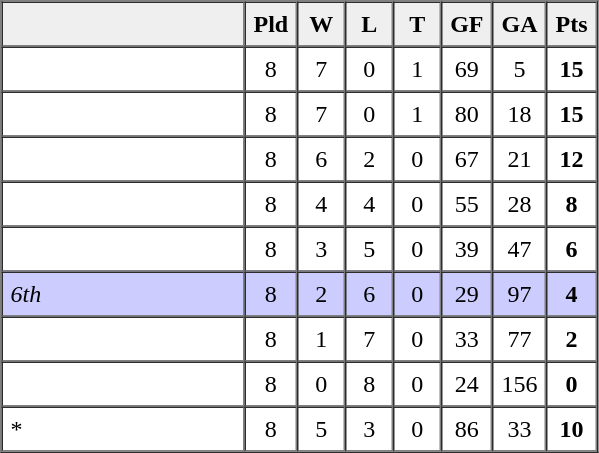<table border=1 cellpadding=5 cellspacing=0>
<tr>
<th bgcolor="#efefef" width="150"></th>
<th bgcolor="#efefef" width="20">Pld</th>
<th bgcolor="#efefef" width="20">W</th>
<th bgcolor="#efefef" width="20">L</th>
<th bgcolor="#efefef" width="20">T</th>
<th bgcolor="#efefef" width="20">GF</th>
<th bgcolor="#efefef" width="20">GA</th>
<th bgcolor="#efefef" width="20">Pts</th>
</tr>
<tr align=center>
<td align=left></td>
<td>8</td>
<td>7</td>
<td>0</td>
<td>1</td>
<td>69</td>
<td>5</td>
<td><strong>15</strong></td>
</tr>
<tr align=center>
<td align=left></td>
<td>8</td>
<td>7</td>
<td>0</td>
<td>1</td>
<td>80</td>
<td>18</td>
<td><strong>15</strong></td>
</tr>
<tr align=center>
<td align=left></td>
<td>8</td>
<td>6</td>
<td>2</td>
<td>0</td>
<td>67</td>
<td>21</td>
<td><strong>12</strong></td>
</tr>
<tr align=center>
<td align=left></td>
<td>8</td>
<td>4</td>
<td>4</td>
<td>0</td>
<td>55</td>
<td>28</td>
<td><strong>8</strong></td>
</tr>
<tr align=center>
<td align=left></td>
<td>8</td>
<td>3</td>
<td>5</td>
<td>0</td>
<td>39</td>
<td>47</td>
<td><strong>6</strong></td>
</tr>
<tr align=center  bgcolor="ccccff">
<td align=left> <em>6th</em></td>
<td>8</td>
<td>2</td>
<td>6</td>
<td>0</td>
<td>29</td>
<td>97</td>
<td><strong>4</strong></td>
</tr>
<tr align=center>
<td align=left></td>
<td>8</td>
<td>1</td>
<td>7</td>
<td>0</td>
<td>33</td>
<td>77</td>
<td><strong>2</strong></td>
</tr>
<tr align=center>
<td align=left></td>
<td>8</td>
<td>0</td>
<td>8</td>
<td>0</td>
<td>24</td>
<td>156</td>
<td><strong>0</strong></td>
</tr>
<tr align=center>
<td align=left> *</td>
<td>8</td>
<td>5</td>
<td>3</td>
<td>0</td>
<td>86</td>
<td>33</td>
<td><strong>10</strong></td>
</tr>
</table>
